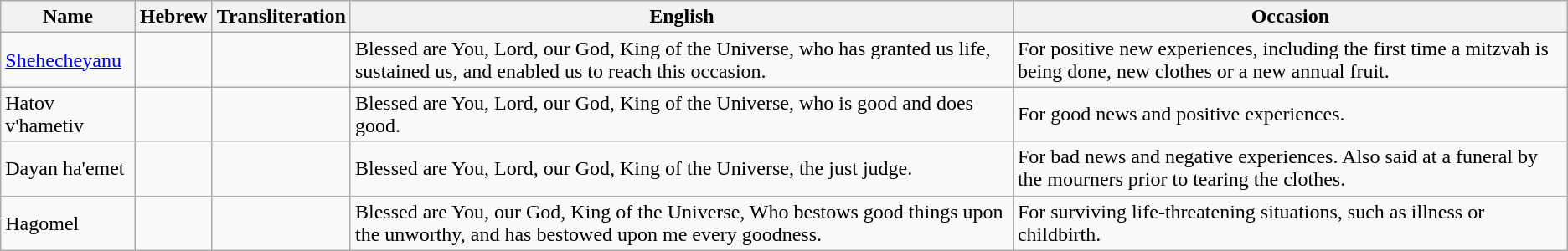<table class="wikitable">
<tr>
<th>Name</th>
<th>Hebrew</th>
<th>Transliteration</th>
<th>English</th>
<th>Occasion</th>
</tr>
<tr>
<td><a href='#'>Shehecheyanu</a></td>
<td style="direction:rtl"></td>
<td></td>
<td>Blessed are You, Lord, our God, King of the Universe, who has granted us life, sustained us, and enabled us to reach this occasion.</td>
<td>For positive new experiences, including the first time a mitzvah is being done, new clothes or a new annual fruit.</td>
</tr>
<tr>
<td>Hatov v'hametiv</td>
<td style="direction:rtl"></td>
<td></td>
<td>Blessed are You, Lord, our God, King of the Universe, who is good and does good.</td>
<td>For good news and positive experiences.</td>
</tr>
<tr>
<td>Dayan ha'emet</td>
<td style="direction:rtl"></td>
<td></td>
<td>Blessed are You, Lord, our God, King of the Universe, the just judge.</td>
<td>For bad news and negative experiences. Also said at a funeral by the mourners prior to tearing the clothes.</td>
</tr>
<tr>
<td>Hagomel </td>
<td style="direction:rtl"></td>
<td></td>
<td>Blessed are You,  our God, King of the Universe, Who bestows good things upon the unworthy, and has bestowed upon me every goodness.</td>
<td>For surviving life-threatening situations, such as illness or childbirth.</td>
</tr>
</table>
